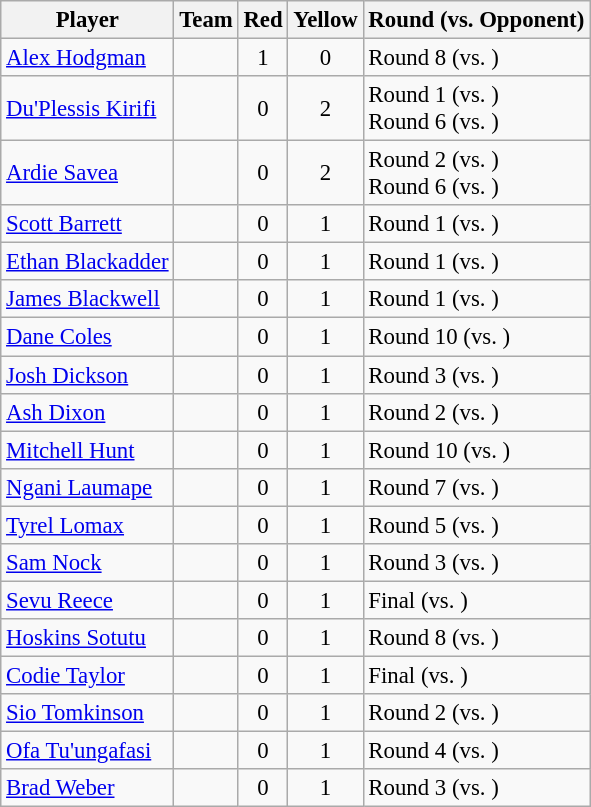<table class="wikitable sortable" style="text-align:center; font-size:95%">
<tr>
<th>Player</th>
<th>Team</th>
<th> Red</th>
<th> Yellow</th>
<th class="unsortable">Round (vs. Opponent)</th>
</tr>
<tr>
<td align="left"><a href='#'>Alex Hodgman</a></td>
<td align="left"></td>
<td>1</td>
<td>0</td>
<td align="left"> Round 8 (vs. )</td>
</tr>
<tr>
<td align="left"><a href='#'>Du'Plessis Kirifi</a></td>
<td align="left"></td>
<td>0</td>
<td>2</td>
<td align="left"> Round 1 (vs. ) <br>  Round 6 (vs. )</td>
</tr>
<tr>
<td align="left"><a href='#'>Ardie Savea</a></td>
<td align="left"></td>
<td>0</td>
<td>2</td>
<td align="left"> Round 2 (vs. ) <br>  Round 6 (vs. )</td>
</tr>
<tr>
<td align="left"><a href='#'>Scott Barrett</a></td>
<td align="left"></td>
<td>0</td>
<td>1</td>
<td align="left"> Round 1 (vs. )</td>
</tr>
<tr>
<td align="left"><a href='#'>Ethan Blackadder</a></td>
<td align="left"></td>
<td>0</td>
<td>1</td>
<td align="left"> Round 1 (vs. )</td>
</tr>
<tr>
<td align="left"><a href='#'>James Blackwell</a></td>
<td align="left"></td>
<td>0</td>
<td>1</td>
<td align="left"> Round 1 (vs. )</td>
</tr>
<tr>
<td align="left"><a href='#'>Dane Coles</a></td>
<td align="left"></td>
<td>0</td>
<td>1</td>
<td align="left"> Round 10 (vs. )</td>
</tr>
<tr>
<td align="left"><a href='#'>Josh Dickson</a></td>
<td align="left"></td>
<td>0</td>
<td>1</td>
<td align="left"> Round 3 (vs. )</td>
</tr>
<tr>
<td align="left"><a href='#'>Ash Dixon</a></td>
<td align="left"></td>
<td>0</td>
<td>1</td>
<td align="left"> Round 2 (vs. )</td>
</tr>
<tr>
<td align="left"><a href='#'>Mitchell Hunt</a></td>
<td align="left"></td>
<td>0</td>
<td>1</td>
<td align="left"> Round 10 (vs. )</td>
</tr>
<tr>
<td align="left"><a href='#'>Ngani Laumape</a></td>
<td align="left"></td>
<td>0</td>
<td>1</td>
<td align="left"> Round 7 (vs. )</td>
</tr>
<tr>
<td align="left"><a href='#'>Tyrel Lomax</a></td>
<td align="left"></td>
<td>0</td>
<td>1</td>
<td align="left"> Round 5 (vs. )</td>
</tr>
<tr>
<td align="left"><a href='#'>Sam Nock</a></td>
<td align="left"></td>
<td>0</td>
<td>1</td>
<td align="left"> Round 3 (vs. )</td>
</tr>
<tr>
<td align="left"><a href='#'>Sevu Reece</a></td>
<td align="left"></td>
<td>0</td>
<td>1</td>
<td align="left"> Final (vs. )</td>
</tr>
<tr>
<td align="left"><a href='#'>Hoskins Sotutu</a></td>
<td align="left"></td>
<td>0</td>
<td>1</td>
<td align="left"> Round 8 (vs. )</td>
</tr>
<tr>
<td align="left"><a href='#'>Codie Taylor</a></td>
<td align="left"></td>
<td>0</td>
<td>1</td>
<td align="left"> Final (vs. )</td>
</tr>
<tr>
<td align="left"><a href='#'>Sio Tomkinson</a></td>
<td align="left"></td>
<td>0</td>
<td>1</td>
<td align="left"> Round 2 (vs. )</td>
</tr>
<tr>
<td align="left"><a href='#'>Ofa Tu'ungafasi</a></td>
<td align="left"></td>
<td>0</td>
<td>1</td>
<td align="left"> Round 4 (vs. )</td>
</tr>
<tr>
<td align="left"><a href='#'>Brad Weber</a></td>
<td align="left"></td>
<td>0</td>
<td>1</td>
<td align="left"> Round 3 (vs. )</td>
</tr>
</table>
